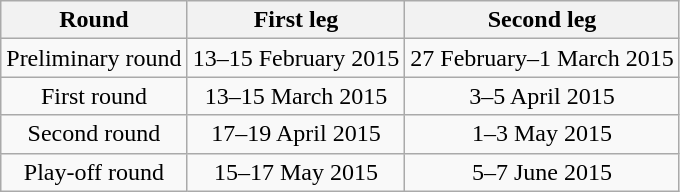<table class="wikitable" style="text-align:center">
<tr>
<th>Round</th>
<th>First leg</th>
<th>Second leg</th>
</tr>
<tr>
<td>Preliminary round</td>
<td>13–15 February 2015</td>
<td>27 February–1 March 2015</td>
</tr>
<tr>
<td>First round</td>
<td>13–15 March 2015</td>
<td>3–5 April 2015</td>
</tr>
<tr>
<td>Second round</td>
<td>17–19 April 2015</td>
<td>1–3 May 2015</td>
</tr>
<tr>
<td>Play-off round</td>
<td>15–17 May 2015</td>
<td>5–7 June 2015</td>
</tr>
</table>
